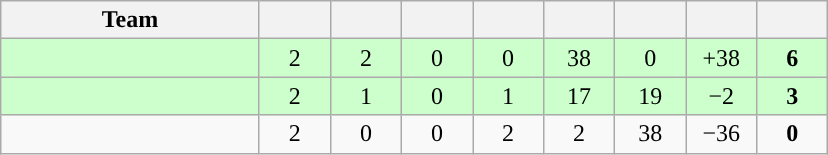<table class="wikitable" style="text-align:center;">
<tr>
<th width=165>Team</th>
<th width=40></th>
<th width=40></th>
<th width=40></th>
<th width=40></th>
<th width=40></th>
<th width=40></th>
<th width=40></th>
<th width=40></th>
</tr>
<tr style="background: #ccffcc;">
<td style="text-align:left;"></td>
<td>2</td>
<td>2</td>
<td>0</td>
<td>0</td>
<td>38</td>
<td>0</td>
<td>+38</td>
<td><strong>6</strong></td>
</tr>
<tr style="background: #ccffcc;">
<td style="text-align:left;"></td>
<td>2</td>
<td>1</td>
<td>0</td>
<td>1</td>
<td>17</td>
<td>19</td>
<td>−2</td>
<td><strong>3</strong></td>
</tr>
<tr style="background:">
<td style="text-align:left;"></td>
<td>2</td>
<td>0</td>
<td>0</td>
<td>2</td>
<td>2</td>
<td>38</td>
<td>−36</td>
<td><strong>0</strong></td>
</tr>
</table>
